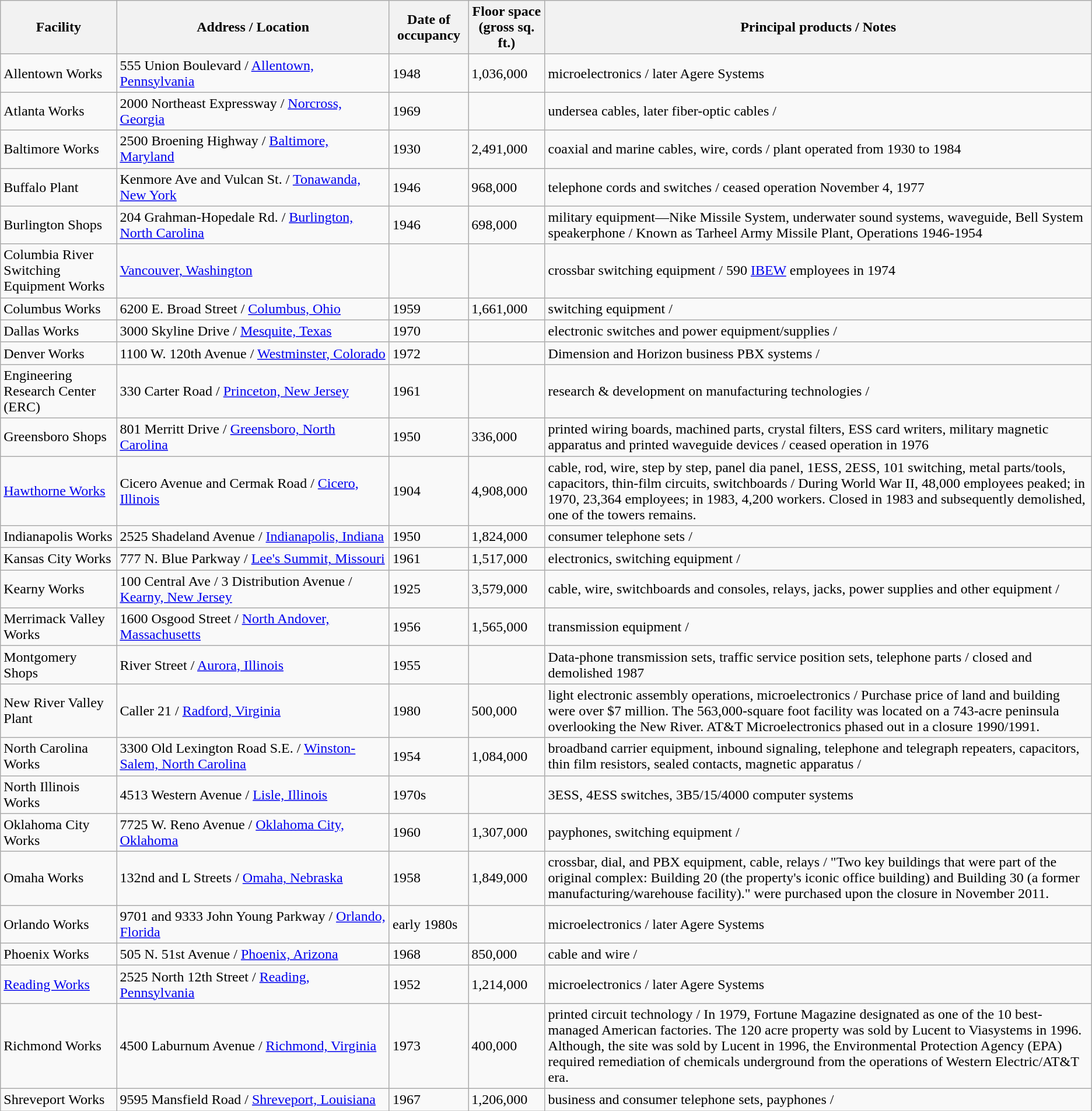<table class="wikitable">
<tr>
<th>Facility</th>
<th width=25%>Address / Location</th>
<th>Date of occupancy</th>
<th>Floor space<br>(gross sq. ft.)</th>
<th>Principal products / Notes</th>
</tr>
<tr>
<td>Allentown Works</td>
<td>555 Union Boulevard / <a href='#'>Allentown, Pennsylvania</a></td>
<td>1948</td>
<td>1,036,000</td>
<td>microelectronics / later Agere Systems</td>
</tr>
<tr>
<td>Atlanta Works</td>
<td>2000 Northeast Expressway / <a href='#'>Norcross, Georgia</a></td>
<td>1969</td>
<td></td>
<td>undersea cables, later fiber-optic cables / </td>
</tr>
<tr>
<td>Baltimore Works</td>
<td>2500 Broening Highway / <a href='#'>Baltimore, Maryland</a></td>
<td>1930</td>
<td>2,491,000</td>
<td>coaxial and marine cables, wire, cords / plant operated from 1930 to 1984</td>
</tr>
<tr>
<td>Buffalo Plant</td>
<td>Kenmore Ave and Vulcan St. / <a href='#'>Tonawanda, New York</a></td>
<td>1946</td>
<td>968,000</td>
<td>telephone cords and switches / ceased operation November 4, 1977</td>
</tr>
<tr>
<td>Burlington Shops</td>
<td>204 Grahman-Hopedale Rd. / <a href='#'>Burlington, North Carolina</a></td>
<td>1946</td>
<td>698,000</td>
<td>military equipment—Nike Missile System, underwater sound systems, waveguide, Bell System speakerphone / Known as Tarheel Army Missile Plant, Operations 1946-1954</td>
</tr>
<tr>
<td>Columbia River Switching Equipment Works</td>
<td><a href='#'>Vancouver, Washington</a></td>
<td></td>
<td></td>
<td>crossbar switching equipment / 590 <a href='#'>IBEW</a> employees in 1974</td>
</tr>
<tr>
<td>Columbus Works</td>
<td>6200 E. Broad Street / <a href='#'>Columbus, Ohio</a></td>
<td>1959</td>
<td>1,661,000</td>
<td>switching equipment / </td>
</tr>
<tr>
<td>Dallas Works</td>
<td>3000 Skyline Drive / <a href='#'>Mesquite, Texas</a></td>
<td>1970</td>
<td></td>
<td>electronic switches and power equipment/supplies / </td>
</tr>
<tr>
<td>Denver Works</td>
<td>1100 W. 120th Avenue / <a href='#'>Westminster, Colorado</a></td>
<td>1972</td>
<td></td>
<td>Dimension and Horizon business PBX systems / </td>
</tr>
<tr>
<td>Engineering Research Center (ERC)</td>
<td>330 Carter Road / <a href='#'>Princeton, New Jersey</a></td>
<td>1961</td>
<td></td>
<td>research & development on manufacturing technologies / </td>
</tr>
<tr>
<td>Greensboro Shops</td>
<td>801 Merritt Drive / <a href='#'>Greensboro, North Carolina</a></td>
<td>1950</td>
<td>336,000</td>
<td>printed wiring boards, machined parts, crystal filters, ESS card writers, military magnetic apparatus and printed waveguide devices / ceased operation in 1976</td>
</tr>
<tr>
<td><a href='#'>Hawthorne Works</a></td>
<td>Cicero Avenue and Cermak Road / <a href='#'>Cicero, Illinois</a></td>
<td>1904</td>
<td>4,908,000</td>
<td>cable, rod, wire, step by step, panel dia panel, 1ESS, 2ESS, 101 switching, metal parts/tools, capacitors, thin-film circuits, switchboards / During World War II, 48,000 employees peaked; in 1970, 23,364 employees; in 1983, 4,200 workers. Closed in 1983 and subsequently demolished, one of the towers remains.</td>
</tr>
<tr>
<td>Indianapolis Works</td>
<td>2525 Shadeland Avenue / <a href='#'>Indianapolis, Indiana</a></td>
<td>1950</td>
<td>1,824,000</td>
<td>consumer telephone sets / </td>
</tr>
<tr>
<td>Kansas City Works</td>
<td>777 N. Blue Parkway / <a href='#'>Lee's Summit, Missouri</a></td>
<td>1961</td>
<td>1,517,000</td>
<td>electronics, switching equipment / </td>
</tr>
<tr>
<td>Kearny Works</td>
<td>100 Central Ave / 3 Distribution Avenue / <a href='#'>Kearny, New Jersey</a></td>
<td>1925</td>
<td>3,579,000</td>
<td>cable, wire, switchboards and consoles, relays, jacks, power supplies and other equipment / </td>
</tr>
<tr>
<td>Merrimack Valley Works</td>
<td>1600 Osgood Street / <a href='#'>North Andover, Massachusetts</a></td>
<td>1956</td>
<td>1,565,000</td>
<td>transmission equipment / </td>
</tr>
<tr>
<td>Montgomery Shops</td>
<td>River Street / <a href='#'>Aurora, Illinois</a></td>
<td>1955</td>
<td></td>
<td>Data-phone transmission sets, traffic service position sets, telephone parts / closed and demolished 1987</td>
</tr>
<tr>
<td>New River Valley Plant</td>
<td>Caller 21 / <a href='#'>Radford, Virginia</a></td>
<td>1980</td>
<td>500,000</td>
<td>light electronic assembly operations, microelectronics /  Purchase price of land and building were over $7 million. The 563,000-square foot facility was located on a 743-acre peninsula overlooking the New River. AT&T Microelectronics phased out in a closure 1990/1991.</td>
</tr>
<tr>
<td>North Carolina Works</td>
<td>3300 Old Lexington Road S.E. / <a href='#'>Winston-Salem, North Carolina</a></td>
<td>1954</td>
<td>1,084,000</td>
<td>broadband carrier equipment, inbound signaling, telephone and telegraph repeaters, capacitors, thin film resistors, sealed contacts, magnetic apparatus /</td>
</tr>
<tr>
<td>North Illinois Works</td>
<td>4513 Western Avenue / <a href='#'>Lisle, Illinois</a></td>
<td>1970s</td>
<td></td>
<td>3ESS, 4ESS switches, 3B5/15/4000 computer systems</td>
</tr>
<tr>
<td>Oklahoma City Works</td>
<td>7725 W. Reno Avenue / <a href='#'>Oklahoma City, Oklahoma</a></td>
<td>1960</td>
<td>1,307,000</td>
<td>payphones, switching equipment / </td>
</tr>
<tr>
<td>Omaha Works</td>
<td>132nd and L Streets / <a href='#'>Omaha, Nebraska</a></td>
<td>1958</td>
<td>1,849,000</td>
<td>crossbar, dial, and PBX equipment, cable, relays / "Two key buildings that were part of the original complex: Building 20 (the property's iconic office building) and Building 30 (a former manufacturing/warehouse facility)." were purchased upon the closure in November 2011.</td>
</tr>
<tr>
<td>Orlando Works</td>
<td>9701 and 9333 John Young Parkway / <a href='#'>Orlando, Florida</a></td>
<td>early 1980s</td>
<td></td>
<td>microelectronics / later Agere Systems</td>
</tr>
<tr>
<td>Phoenix Works</td>
<td>505 N. 51st Avenue / <a href='#'>Phoenix, Arizona</a></td>
<td>1968</td>
<td>850,000</td>
<td>cable and wire / </td>
</tr>
<tr>
<td><a href='#'>Reading Works</a></td>
<td>2525 North 12th Street / <a href='#'>Reading, Pennsylvania</a></td>
<td>1952</td>
<td>1,214,000</td>
<td>microelectronics / later Agere Systems</td>
</tr>
<tr>
<td>Richmond Works</td>
<td>4500 Laburnum Avenue / <a href='#'>Richmond, Virginia</a></td>
<td>1973</td>
<td>400,000</td>
<td>printed circuit technology / In 1979, Fortune Magazine designated as one of the 10 best-managed American factories. The 120 acre property was sold by Lucent to Viasystems in 1996. Although, the site was sold by Lucent in 1996, the Environmental Protection Agency (EPA) required remediation of chemicals underground from the operations of Western Electric/AT&T era.</td>
</tr>
<tr>
<td>Shreveport Works</td>
<td>9595 Mansfield Road / <a href='#'>Shreveport, Louisiana</a></td>
<td>1967</td>
<td>1,206,000</td>
<td>business and consumer telephone sets, payphones / </td>
</tr>
</table>
